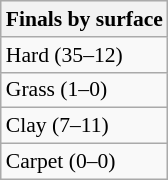<table class=wikitable style="font-size:90%">
<tr bgcolor="#EEEEEE">
<th>Finals by surface</th>
</tr>
<tr>
<td>Hard (35–12)</td>
</tr>
<tr>
<td>Grass (1–0)</td>
</tr>
<tr>
<td>Clay (7–11)</td>
</tr>
<tr>
<td>Carpet (0–0)</td>
</tr>
</table>
